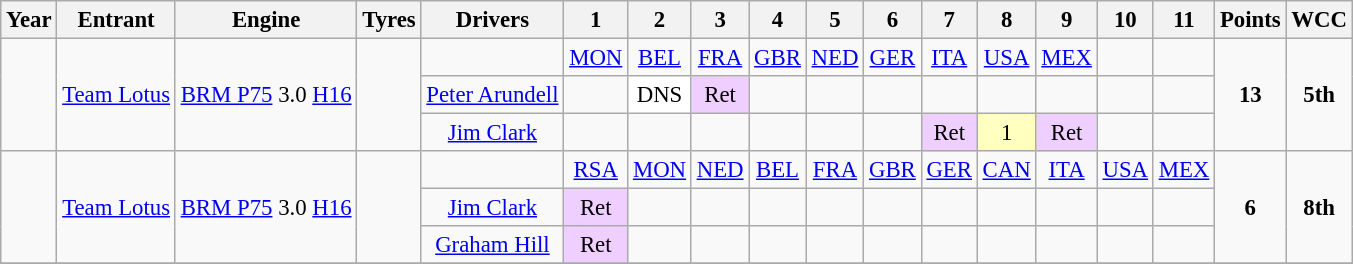<table class="wikitable" style="text-align:center; font-size:95%">
<tr>
<th>Year</th>
<th>Entrant</th>
<th>Engine</th>
<th>Tyres</th>
<th>Drivers</th>
<th>1</th>
<th>2</th>
<th>3</th>
<th>4</th>
<th>5</th>
<th>6</th>
<th>7</th>
<th>8</th>
<th>9</th>
<th>10</th>
<th>11</th>
<th>Points</th>
<th>WCC</th>
</tr>
<tr>
<td rowspan=3></td>
<td rowspan=3><a href='#'>Team Lotus</a></td>
<td rowspan=3><a href='#'>BRM P75</a> 3.0 <a href='#'>H16</a></td>
<td rowspan=3></td>
<td></td>
<td><a href='#'>MON</a></td>
<td><a href='#'>BEL</a></td>
<td><a href='#'>FRA</a></td>
<td><a href='#'>GBR</a></td>
<td><a href='#'>NED</a></td>
<td><a href='#'>GER</a></td>
<td><a href='#'>ITA</a></td>
<td><a href='#'>USA</a></td>
<td><a href='#'>MEX</a></td>
<td></td>
<td></td>
<td rowspan=3><strong>13</strong></td>
<td rowspan=3><strong>5th</strong></td>
</tr>
<tr>
<td><a href='#'>Peter Arundell</a></td>
<td></td>
<td style="background:#FFFFFF;">DNS</td>
<td style="background:#EFCFFF;">Ret</td>
<td></td>
<td></td>
<td></td>
<td></td>
<td></td>
<td></td>
<td></td>
<td></td>
</tr>
<tr>
<td><a href='#'>Jim Clark</a></td>
<td></td>
<td></td>
<td></td>
<td></td>
<td></td>
<td></td>
<td style="background:#EFCFFF;">Ret</td>
<td style="background:#FFFFBF;">1</td>
<td style="background:#EFCFFF;">Ret</td>
<td></td>
<td></td>
</tr>
<tr>
<td rowspan=3></td>
<td rowspan=3><a href='#'>Team Lotus</a></td>
<td rowspan=3><a href='#'>BRM P75</a> 3.0 <a href='#'>H16</a></td>
<td rowspan=3></td>
<td></td>
<td><a href='#'>RSA</a></td>
<td><a href='#'>MON</a></td>
<td><a href='#'>NED</a></td>
<td><a href='#'>BEL</a></td>
<td><a href='#'>FRA</a></td>
<td><a href='#'>GBR</a></td>
<td><a href='#'>GER</a></td>
<td><a href='#'>CAN</a></td>
<td><a href='#'>ITA</a></td>
<td><a href='#'>USA</a></td>
<td><a href='#'>MEX</a></td>
<td rowspan=3><strong>6</strong></td>
<td rowspan=3><strong>8th</strong></td>
</tr>
<tr>
<td><a href='#'>Jim Clark</a></td>
<td style="background:#EFCFFF;">Ret</td>
<td></td>
<td></td>
<td></td>
<td></td>
<td></td>
<td></td>
<td></td>
<td></td>
<td></td>
<td></td>
</tr>
<tr>
<td><a href='#'>Graham Hill</a></td>
<td style="background:#EFCFFF;">Ret</td>
<td></td>
<td></td>
<td></td>
<td></td>
<td></td>
<td></td>
<td></td>
<td></td>
<td></td>
<td></td>
</tr>
<tr>
</tr>
</table>
